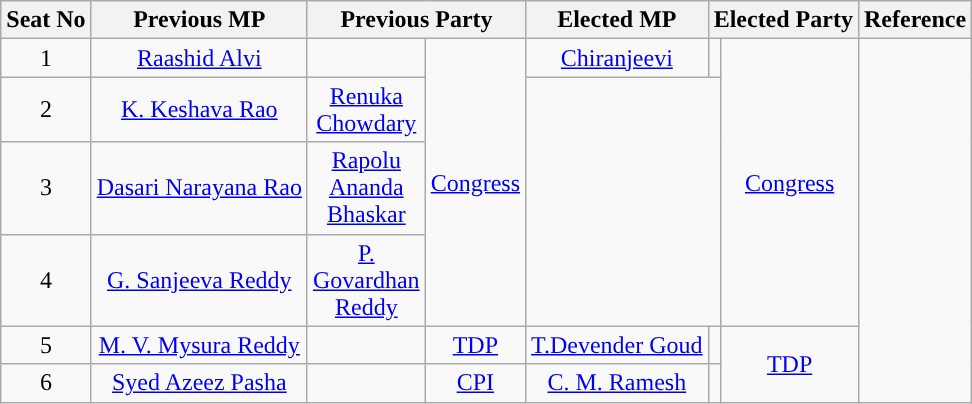<table class="wikitable">
<tr>
<th>Seat No</th>
<th>Previous MP</th>
<th colspan=2>Previous Party</th>
<th>Elected MP</th>
<th colspan=2>Elected Party</th>
<th>Reference</th>
</tr>
<tr style="text-align:center;">
<td>1</td>
<td><a href='#'>Raashid Alvi</a></td>
<td width="1px"></td>
<td rowspan=4><a href='#'>Congress</a></td>
<td><a href='#'>Chiranjeevi</a></td>
<td width="1px"></td>
<td rowspan=4><a href='#'>Congress</a></td>
<td rowspan=6></td>
</tr>
<tr style="text-align:center;">
<td>2</td>
<td><a href='#'>K. Keshava Rao</a></td>
<td><a href='#'>Renuka Chowdary</a></td>
</tr>
<tr style="text-align:center;">
<td>3</td>
<td><a href='#'>Dasari Narayana Rao</a></td>
<td><a href='#'>Rapolu Ananda Bhaskar</a></td>
</tr>
<tr style="text-align:center;">
<td>4</td>
<td><a href='#'>G. Sanjeeva Reddy</a></td>
<td><a href='#'>P. Govardhan Reddy</a></td>
</tr>
<tr style="text-align:center;">
<td>5</td>
<td><a href='#'>M. V. Mysura Reddy</a></td>
<td width="1px"></td>
<td><a href='#'>TDP</a></td>
<td><a href='#'>T.Devender Goud</a></td>
<td width="1px"></td>
<td rowspan=2><a href='#'>TDP</a></td>
</tr>
<tr style="text-align:center;">
<td>6</td>
<td><a href='#'>Syed Azeez Pasha</a></td>
<td width="1px"></td>
<td><a href='#'>CPI</a></td>
<td><a href='#'>C. M. Ramesh</a></td>
</tr>
</table>
